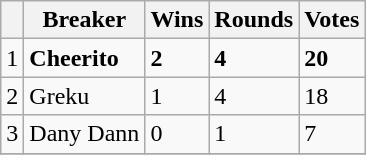<table class="wikitable">
<tr>
<th></th>
<th>Breaker</th>
<th>Wins</th>
<th>Rounds</th>
<th>Votes</th>
</tr>
<tr>
<td>1</td>
<td> <strong>Cheerito</strong></td>
<td><strong>2</strong></td>
<td><strong>4</strong></td>
<td><strong>20</strong></td>
</tr>
<tr>
<td>2</td>
<td> Greku</td>
<td>1</td>
<td>4</td>
<td>18</td>
</tr>
<tr>
<td>3</td>
<td> Dany Dann</td>
<td>0</td>
<td>1</td>
<td>7</td>
</tr>
<tr>
</tr>
</table>
